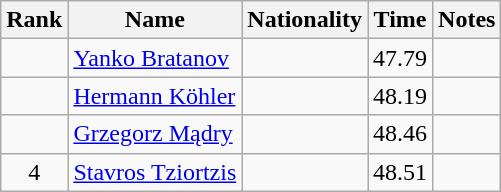<table class="wikitable sortable" style="text-align:center">
<tr>
<th>Rank</th>
<th>Name</th>
<th>Nationality</th>
<th>Time</th>
<th>Notes</th>
</tr>
<tr>
<td></td>
<td align="left"><a href='#'>Yanko Bratanov</a></td>
<td align=left></td>
<td>47.79</td>
<td></td>
</tr>
<tr>
<td></td>
<td align="left"><a href='#'>Hermann Köhler</a></td>
<td align=left></td>
<td>48.19</td>
<td></td>
</tr>
<tr>
<td></td>
<td align="left"><a href='#'>Grzegorz Mądry</a></td>
<td align=left></td>
<td>48.46</td>
<td></td>
</tr>
<tr>
<td>4</td>
<td align="left"><a href='#'>Stavros Tziortzis</a></td>
<td align=left></td>
<td>48.51</td>
<td></td>
</tr>
</table>
